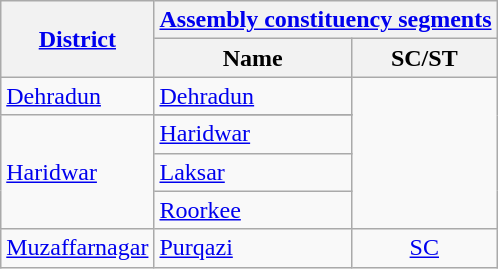<table class="wikitable sortable">
<tr>
<th rowspan="2"><a href='#'>District</a></th>
<th colspan="3"><a href='#'>Assembly constituency segments</a></th>
</tr>
<tr>
<th>Name</th>
<th>SC/ST</th>
</tr>
<tr>
<td><a href='#'>Dehradun</a></td>
<td><a href='#'>Dehradun</a></td>
<td rowspan="5"></td>
</tr>
<tr>
<td rowspan="4"><a href='#'>Haridwar</a></td>
</tr>
<tr>
<td><a href='#'>Haridwar</a></td>
</tr>
<tr>
<td><a href='#'>Laksar</a></td>
</tr>
<tr>
<td><a href='#'>Roorkee</a></td>
</tr>
<tr>
<td><a href='#'>Muzaffarnagar</a></td>
<td><a href='#'>Purqazi</a></td>
<td align="center"><a href='#'>SC</a></td>
</tr>
</table>
